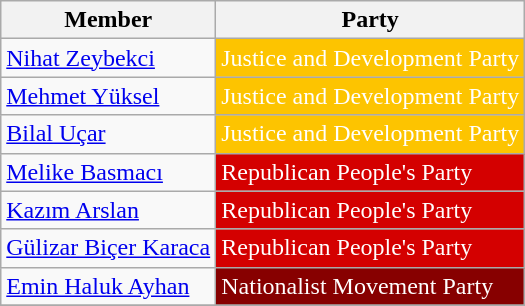<table class="wikitable">
<tr>
<th>Member</th>
<th>Party</th>
</tr>
<tr>
<td><a href='#'>Nihat Zeybekci</a></td>
<td style="background:#FDC400; color:white">Justice and Development Party</td>
</tr>
<tr>
<td><a href='#'>Mehmet Yüksel</a></td>
<td style="background:#FDC400; color:white">Justice and Development Party</td>
</tr>
<tr>
<td><a href='#'>Bilal Uçar</a></td>
<td style="background:#FDC400; color:white">Justice and Development Party</td>
</tr>
<tr>
<td><a href='#'>Melike Basmacı</a></td>
<td style="background:#D40000; color:white">Republican People's Party</td>
</tr>
<tr>
<td><a href='#'>Kazım Arslan</a></td>
<td style="background:#D40000; color:white">Republican People's Party</td>
</tr>
<tr>
<td><a href='#'>Gülizar Biçer Karaca</a></td>
<td style="background:#D40000; color:white">Republican People's Party</td>
</tr>
<tr>
<td><a href='#'>Emin Haluk Ayhan</a></td>
<td style="background:#870000; color:white">Nationalist Movement Party</td>
</tr>
<tr>
</tr>
</table>
